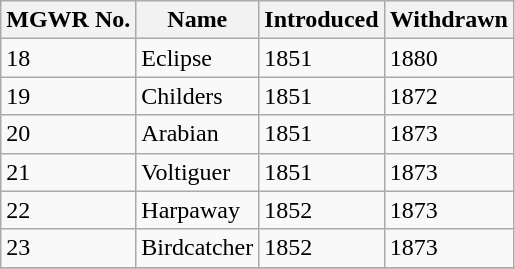<table class="wikitable">
<tr>
<th>MGWR No.</th>
<th>Name</th>
<th>Introduced</th>
<th>Withdrawn</th>
</tr>
<tr>
<td>18</td>
<td>Eclipse</td>
<td>1851</td>
<td>1880</td>
</tr>
<tr>
<td>19</td>
<td>Childers</td>
<td>1851</td>
<td>1872</td>
</tr>
<tr>
<td>20</td>
<td>Arabian</td>
<td>1851</td>
<td>1873</td>
</tr>
<tr>
<td>21</td>
<td>Voltiguer</td>
<td>1851</td>
<td>1873</td>
</tr>
<tr>
<td>22</td>
<td>Harpaway</td>
<td>1852</td>
<td>1873</td>
</tr>
<tr>
<td>23</td>
<td>Birdcatcher</td>
<td>1852</td>
<td>1873</td>
</tr>
<tr>
</tr>
</table>
